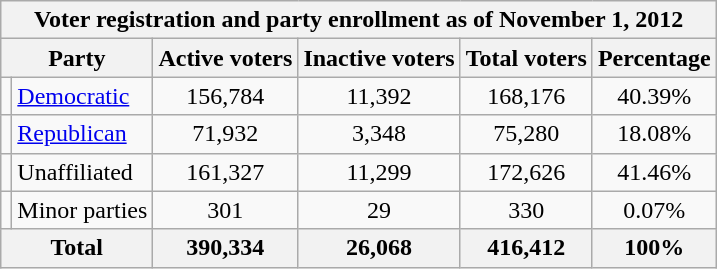<table class=wikitable>
<tr>
<th colspan = 6>Voter registration and party enrollment as of November 1, 2012</th>
</tr>
<tr>
<th colspan = 2>Party</th>
<th>Active voters</th>
<th>Inactive voters</th>
<th>Total voters</th>
<th>Percentage</th>
</tr>
<tr>
<td></td>
<td><a href='#'>Democratic</a></td>
<td style="text-align:center;">156,784</td>
<td style="text-align:center;">11,392</td>
<td style="text-align:center;">168,176</td>
<td style="text-align:center;">40.39%</td>
</tr>
<tr>
<td></td>
<td><a href='#'>Republican</a></td>
<td style="text-align:center;">71,932</td>
<td style="text-align:center;">3,348</td>
<td style="text-align:center;">75,280</td>
<td style="text-align:center;">18.08%</td>
</tr>
<tr>
<td></td>
<td>Unaffiliated</td>
<td style="text-align:center;">161,327</td>
<td style="text-align:center;">11,299</td>
<td style="text-align:center;">172,626</td>
<td style="text-align:center;">41.46%</td>
</tr>
<tr>
<td></td>
<td>Minor parties</td>
<td style="text-align:center;">301</td>
<td style="text-align:center;">29</td>
<td style="text-align:center;">330</td>
<td style="text-align:center;">0.07%</td>
</tr>
<tr>
<th colspan = 2>Total</th>
<th style="text-align:center;">390,334</th>
<th style="text-align:center;">26,068</th>
<th style="text-align:center;">416,412</th>
<th style="text-align:center;">100%</th>
</tr>
</table>
